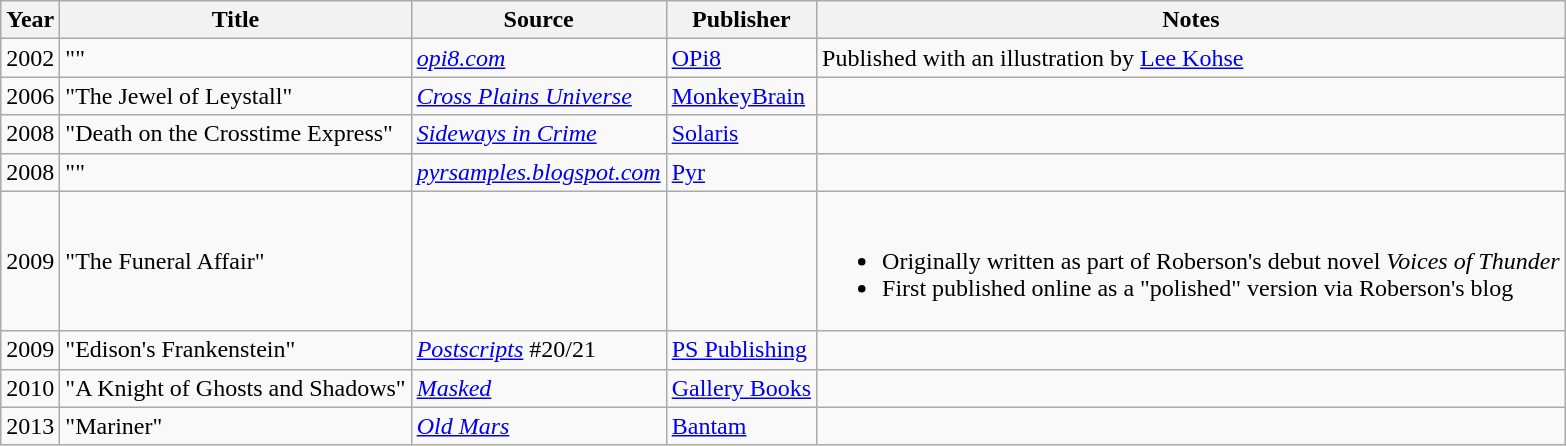<table class="wikitable sortable">
<tr>
<th>Year</th>
<th>Title</th>
<th>Source</th>
<th>Publisher</th>
<th>Notes</th>
</tr>
<tr>
<td>2002</td>
<td>""</td>
<td><em><a href='#'>opi8.com</a></em></td>
<td><a href='#'>OPi8</a></td>
<td>Published with an illustration by <a href='#'>Lee Kohse</a></td>
</tr>
<tr>
<td>2006</td>
<td>"The Jewel of Leystall"</td>
<td><em><a href='#'>Cross Plains Universe</a></em></td>
<td><a href='#'>MonkeyBrain</a></td>
<td></td>
</tr>
<tr>
<td>2008</td>
<td>"Death on the Crosstime Express"</td>
<td><em><a href='#'>Sideways in Crime</a></em></td>
<td><a href='#'>Solaris</a></td>
<td></td>
</tr>
<tr>
<td>2008</td>
<td>""</td>
<td><em><a href='#'>pyrsamples.blogspot.com</a></em></td>
<td><a href='#'>Pyr</a></td>
<td></td>
</tr>
<tr>
<td>2009</td>
<td>"The Funeral Affair"</td>
<td></td>
<td></td>
<td><br><ul><li>Originally written as part of Roberson's debut novel <em>Voices of Thunder</em></li><li>First published online as a "polished" version via Roberson's blog</li></ul></td>
</tr>
<tr>
<td>2009</td>
<td>"Edison's Frankenstein"</td>
<td><em><a href='#'>Postscripts</a></em> #20/21</td>
<td><a href='#'>PS Publishing</a></td>
<td></td>
</tr>
<tr>
<td>2010</td>
<td>"A Knight of Ghosts and Shadows"</td>
<td><em><a href='#'>Masked</a></em></td>
<td><a href='#'>Gallery Books</a></td>
<td></td>
</tr>
<tr>
<td>2013</td>
<td>"Mariner"</td>
<td><em><a href='#'>Old Mars</a></em></td>
<td><a href='#'>Bantam</a></td>
<td></td>
</tr>
</table>
